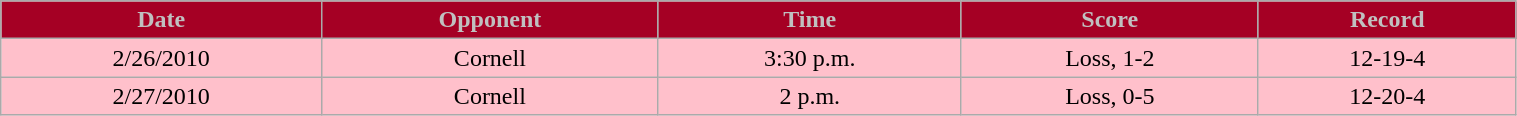<table class="wikitable" style="width:80%;">
<tr style="text-align:center; background:#a50024; color:silver;">
<td><strong>Date</strong></td>
<td><strong>Opponent</strong></td>
<td><strong>Time</strong></td>
<td><strong>Score</strong></td>
<td><strong>Record</strong></td>
</tr>
<tr style="text-align:center; background:pink;">
<td>2/26/2010</td>
<td>Cornell</td>
<td>3:30 p.m.</td>
<td>Loss, 1-2</td>
<td>12-19-4</td>
</tr>
<tr style="text-align:center; background:pink;">
<td>2/27/2010</td>
<td>Cornell</td>
<td>2 p.m.</td>
<td>Loss, 0-5</td>
<td>12-20-4</td>
</tr>
</table>
